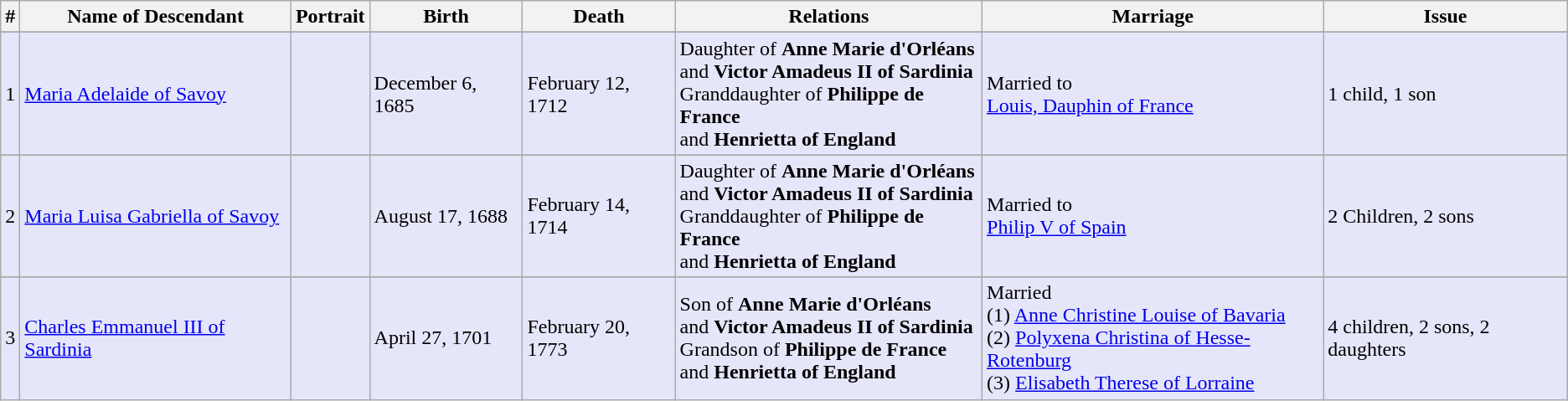<table class="wikitable">
<tr ->
<th>#</th>
<th>Name of Descendant</th>
<th>Portrait</th>
<th>Birth</th>
<th>Death</th>
<th>Relations</th>
<th>Marriage</th>
<th>Issue</th>
</tr>
<tr ->
</tr>
<tr bgcolor=#E6E6FA>
<td>1</td>
<td><a href='#'>Maria Adelaide of Savoy</a></td>
<td></td>
<td>December 6, 1685</td>
<td>February 12, 1712</td>
<td>Daughter of <strong>Anne Marie d'Orléans</strong> <br> and <strong>Victor Amadeus II of Sardinia</strong> <br> Granddaughter of <strong>Philippe de France</strong> <br> and <strong>Henrietta of England</strong></td>
<td>Married to <br> <a href='#'>Louis, Dauphin of France</a> <br></td>
<td>1 child, 1 son</td>
</tr>
<tr>
</tr>
<tr bgcolor=#E6E6FA>
<td>2</td>
<td><a href='#'>Maria Luisa Gabriella of Savoy</a></td>
<td></td>
<td>August 17, 1688</td>
<td>February 14, 1714</td>
<td>Daughter of <strong>Anne Marie d'Orléans</strong> <br> and <strong>Victor Amadeus II of Sardinia</strong> <br> Granddaughter of <strong>Philippe de France</strong> <br> and <strong>Henrietta of England</strong></td>
<td>Married to <br> <a href='#'>Philip V of Spain</a> <br></td>
<td>2 Children, 2 sons</td>
</tr>
<tr>
</tr>
<tr bgcolor=#E6E6FA>
<td>3</td>
<td><a href='#'>Charles Emmanuel III of Sardinia</a></td>
<td></td>
<td>April 27, 1701</td>
<td>February 20, 1773</td>
<td>Son of <strong>Anne Marie d'Orléans</strong> <br> and <strong>Victor Amadeus II of Sardinia</strong> <br> Grandson of <strong>Philippe de France</strong> <br> and <strong>Henrietta of England</strong></td>
<td>Married <br> (1) <a href='#'>Anne Christine Louise of Bavaria</a> <br> (2) <a href='#'>Polyxena Christina of Hesse-Rotenburg</a> <br> (3) <a href='#'>Elisabeth Therese of Lorraine</a></td>
<td>4 children, 2 sons, 2 daughters</td>
</tr>
</table>
